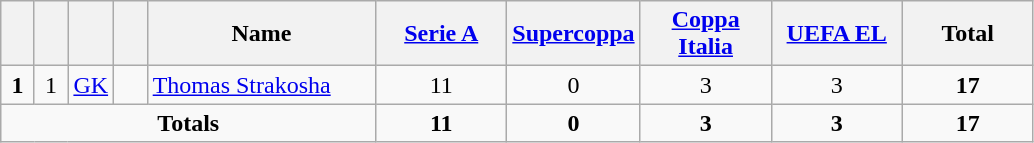<table class="wikitable" style="text-align:center">
<tr>
<th width=15></th>
<th width=15></th>
<th width=15></th>
<th width=15></th>
<th width=145>Name</th>
<th width=80><strong><a href='#'>Serie A</a></strong></th>
<th width=80><strong><a href='#'>Supercoppa</a></strong></th>
<th width=80><strong><a href='#'>Coppa Italia</a></strong></th>
<th width=80><strong><a href='#'>UEFA EL</a></strong></th>
<th width=80>Total</th>
</tr>
<tr>
<td><strong>1</strong></td>
<td>1</td>
<td><a href='#'>GK</a></td>
<td></td>
<td align=left><a href='#'>Thomas Strakosha</a></td>
<td>11</td>
<td>0</td>
<td>3</td>
<td>3</td>
<td><strong>17</strong></td>
</tr>
<tr>
<td colspan=5><strong>Totals</strong></td>
<td><strong>11</strong></td>
<td><strong>0</strong></td>
<td><strong>3</strong></td>
<td><strong>3</strong></td>
<td><strong>17</strong></td>
</tr>
</table>
